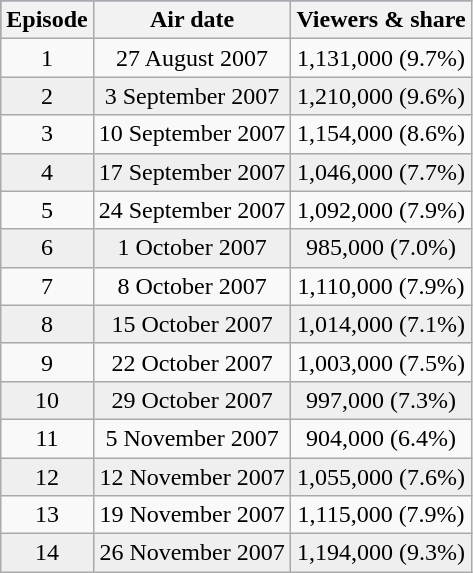<table class="wikitable">
<tr style="background:MediumSlateBlue; color:#000;">
<th>Episode</th>
<th>Air date</th>
<th>Viewers & share</th>
</tr>
<tr style="text-align:center;">
<td>1</td>
<td>27 August 2007</td>
<td>1,131,000 (9.7%)</td>
</tr>
<tr style="background:#efefef; text-align:center;">
<td>2</td>
<td>3 September 2007</td>
<td>1,210,000 (9.6%)</td>
</tr>
<tr style="text-align:center;">
<td>3</td>
<td>10 September 2007</td>
<td>1,154,000 (8.6%)</td>
</tr>
<tr style="background:#efefef; text-align:center;">
<td>4</td>
<td>17 September 2007</td>
<td>1,046,000 (7.7%)</td>
</tr>
<tr style="text-align:center;">
<td>5</td>
<td>24 September 2007</td>
<td>1,092,000 (7.9%)</td>
</tr>
<tr style="background:#efefef; text-align:center;">
<td>6</td>
<td>1 October 2007</td>
<td>985,000 (7.0%)</td>
</tr>
<tr style="text-align:center;">
<td>7</td>
<td>8 October 2007</td>
<td>1,110,000 (7.9%)</td>
</tr>
<tr style="background:#efefef; text-align:center;">
<td>8</td>
<td>15 October 2007</td>
<td>1,014,000 (7.1%)</td>
</tr>
<tr style="text-align:center;">
<td>9</td>
<td>22 October 2007</td>
<td>1,003,000 (7.5%)</td>
</tr>
<tr style="background:#efefef; text-align:center;">
<td>10</td>
<td>29 October 2007</td>
<td>997,000 (7.3%)</td>
</tr>
<tr style="text-align:center;">
<td>11</td>
<td>5 November 2007</td>
<td>904,000 (6.4%)</td>
</tr>
<tr style="background:#efefef; text-align:center;">
<td>12</td>
<td>12 November 2007</td>
<td>1,055,000 (7.6%)</td>
</tr>
<tr style="text-align:center;">
<td>13</td>
<td>19 November 2007</td>
<td>1,115,000 (7.9%)</td>
</tr>
<tr style="background:#efefef; text-align:center;">
<td>14</td>
<td>26 November 2007</td>
<td>1,194,000 (9.3%)</td>
</tr>
</table>
